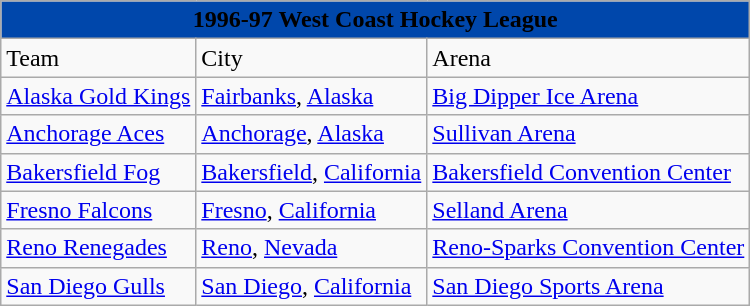<table class="wikitable" style="width:auto">
<tr>
<td bgcolor="#0047AB" align="center" colspan="5"><strong><span>1996-97 West Coast Hockey League</span></strong></td>
</tr>
<tr>
<td>Team</td>
<td>City</td>
<td>Arena</td>
</tr>
<tr>
<td><a href='#'>Alaska Gold Kings</a></td>
<td><a href='#'>Fairbanks</a>, <a href='#'>Alaska</a></td>
<td><a href='#'>Big Dipper Ice Arena</a></td>
</tr>
<tr>
<td><a href='#'>Anchorage Aces</a></td>
<td><a href='#'>Anchorage</a>, <a href='#'>Alaska</a></td>
<td><a href='#'>Sullivan Arena</a></td>
</tr>
<tr>
<td><a href='#'>Bakersfield Fog</a></td>
<td><a href='#'>Bakersfield</a>, <a href='#'>California</a></td>
<td><a href='#'>Bakersfield Convention Center</a></td>
</tr>
<tr>
<td><a href='#'>Fresno Falcons</a></td>
<td><a href='#'>Fresno</a>, <a href='#'>California</a></td>
<td><a href='#'>Selland Arena</a></td>
</tr>
<tr>
<td><a href='#'>Reno Renegades</a></td>
<td><a href='#'>Reno</a>, <a href='#'>Nevada</a></td>
<td><a href='#'>Reno-Sparks Convention Center</a></td>
</tr>
<tr>
<td><a href='#'>San Diego Gulls</a></td>
<td><a href='#'>San Diego</a>, <a href='#'>California</a></td>
<td><a href='#'>San Diego Sports Arena</a></td>
</tr>
</table>
